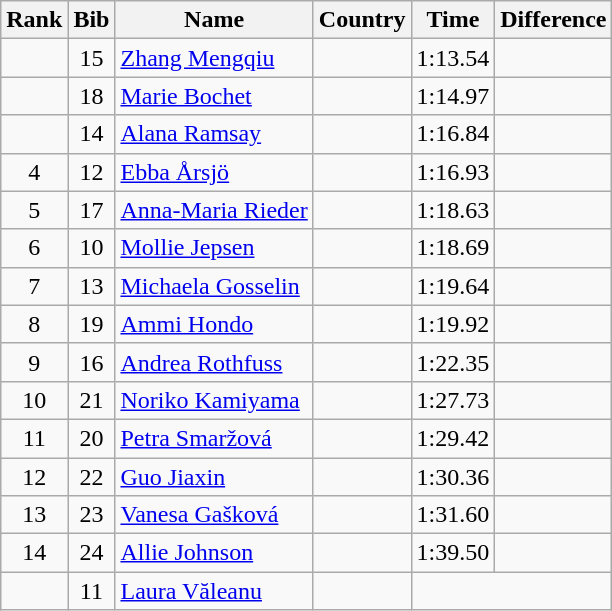<table class="wikitable sortable" style="text-align:center">
<tr>
<th>Rank</th>
<th>Bib</th>
<th>Name</th>
<th>Country</th>
<th>Time</th>
<th>Difference</th>
</tr>
<tr>
<td></td>
<td>15</td>
<td align="left"><a href='#'>Zhang Mengqiu</a></td>
<td align="left"></td>
<td>1:13.54</td>
<td></td>
</tr>
<tr>
<td></td>
<td>18</td>
<td align="left"><a href='#'>Marie Bochet</a></td>
<td align="left"></td>
<td>1:14.97</td>
<td></td>
</tr>
<tr>
<td></td>
<td>14</td>
<td align="left"><a href='#'>Alana Ramsay</a></td>
<td align="left"></td>
<td>1:16.84</td>
<td></td>
</tr>
<tr>
<td>4</td>
<td>12</td>
<td align="left"><a href='#'>Ebba Årsjö</a></td>
<td align="left"></td>
<td>1:16.93</td>
<td></td>
</tr>
<tr>
<td>5</td>
<td>17</td>
<td align="left"><a href='#'>Anna-Maria Rieder</a></td>
<td align="left"></td>
<td>1:18.63</td>
<td></td>
</tr>
<tr>
<td>6</td>
<td>10</td>
<td align="left"><a href='#'>Mollie Jepsen</a></td>
<td align="left"></td>
<td>1:18.69</td>
<td></td>
</tr>
<tr>
<td>7</td>
<td>13</td>
<td align="left"><a href='#'>Michaela Gosselin</a></td>
<td align="left"></td>
<td>1:19.64</td>
<td></td>
</tr>
<tr>
<td>8</td>
<td>19</td>
<td align="left"><a href='#'>Ammi Hondo</a></td>
<td align="left"></td>
<td>1:19.92</td>
<td></td>
</tr>
<tr>
<td>9</td>
<td>16</td>
<td align="left"><a href='#'>Andrea Rothfuss</a></td>
<td align="left"></td>
<td>1:22.35</td>
<td></td>
</tr>
<tr>
<td>10</td>
<td>21</td>
<td align="left"><a href='#'>Noriko Kamiyama</a></td>
<td align="left"></td>
<td>1:27.73</td>
<td></td>
</tr>
<tr>
<td>11</td>
<td>20</td>
<td align="left"><a href='#'>Petra Smaržová</a></td>
<td align="left"></td>
<td>1:29.42</td>
<td></td>
</tr>
<tr>
<td>12</td>
<td>22</td>
<td align="left"><a href='#'>Guo Jiaxin</a></td>
<td align="left"></td>
<td>1:30.36</td>
<td></td>
</tr>
<tr>
<td>13</td>
<td>23</td>
<td align="left"><a href='#'>Vanesa Gašková</a></td>
<td align="left"></td>
<td>1:31.60</td>
<td></td>
</tr>
<tr>
<td>14</td>
<td>24</td>
<td align="left"><a href='#'>Allie Johnson</a></td>
<td align="left"></td>
<td>1:39.50</td>
<td></td>
</tr>
<tr>
<td></td>
<td>11</td>
<td align="left"><a href='#'>Laura Văleanu</a></td>
<td align="left"></td>
<td colspan="2"></td>
</tr>
</table>
